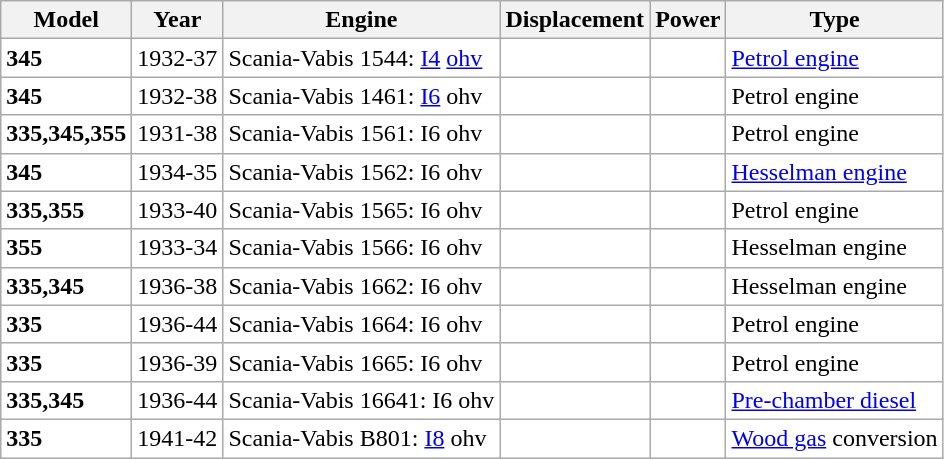<table class="wikitable">
<tr>
<th>Model</th>
<th>Year</th>
<th>Engine</th>
<th>Displacement</th>
<th>Power</th>
<th>Type</th>
</tr>
<tr style="background:#ffffff;">
<td><strong>345</strong></td>
<td>1932-37</td>
<td>Scania-Vabis 1544: <a href='#'>I4</a> <a href='#'>ohv</a></td>
<td></td>
<td></td>
<td><a href='#'>Petrol engine</a></td>
</tr>
<tr style="background:#ffffff;">
<td><strong>345</strong></td>
<td>1932-38</td>
<td>Scania-Vabis 1461: <a href='#'>I6</a> ohv</td>
<td></td>
<td></td>
<td>Petrol engine</td>
</tr>
<tr style="background:#ffffff;">
<td><strong>335,345,355</strong></td>
<td>1931-38</td>
<td>Scania-Vabis 1561: I6 ohv</td>
<td></td>
<td></td>
<td>Petrol engine</td>
</tr>
<tr style="background:#ffffff;">
<td><strong>345</strong></td>
<td>1934-35</td>
<td>Scania-Vabis 1562: I6 ohv</td>
<td></td>
<td></td>
<td><a href='#'>Hesselman engine</a></td>
</tr>
<tr style="background:#ffffff;">
<td><strong>335,355</strong></td>
<td>1933-40</td>
<td>Scania-Vabis 1565: I6 ohv</td>
<td></td>
<td></td>
<td>Petrol engine</td>
</tr>
<tr style="background:#ffffff;">
<td><strong>355</strong></td>
<td>1933-34</td>
<td>Scania-Vabis 1566: I6 ohv</td>
<td></td>
<td></td>
<td>Hesselman engine</td>
</tr>
<tr style="background:#ffffff;">
<td><strong>335,345</strong></td>
<td>1936-38</td>
<td>Scania-Vabis 1662: I6 ohv</td>
<td></td>
<td></td>
<td>Hesselman engine</td>
</tr>
<tr style="background:#ffffff;">
<td><strong>335</strong></td>
<td>1936-44</td>
<td>Scania-Vabis 1664: I6 ohv</td>
<td></td>
<td></td>
<td>Petrol engine</td>
</tr>
<tr style="background:#ffffff;">
<td><strong>335</strong></td>
<td>1936-39</td>
<td>Scania-Vabis 1665: I6 ohv</td>
<td></td>
<td></td>
<td>Petrol engine</td>
</tr>
<tr style="background:#ffffff;">
<td><strong>335,345</strong></td>
<td>1936-44</td>
<td>Scania-Vabis 16641: I6 ohv</td>
<td></td>
<td></td>
<td><a href='#'>Pre-chamber diesel</a></td>
</tr>
<tr style="background:#ffffff;">
<td><strong>335</strong></td>
<td>1941-42</td>
<td>Scania-Vabis B801: <a href='#'>I8</a> ohv</td>
<td></td>
<td></td>
<td><a href='#'>Wood gas</a> conversion</td>
</tr>
</table>
